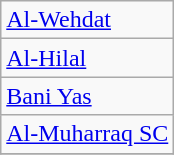<table class="wikitable">
<tr>
<td> <a href='#'>Al-Wehdat</a></td>
</tr>
<tr>
<td> <a href='#'>Al-Hilal</a></td>
</tr>
<tr>
<td> <a href='#'>Bani Yas</a></td>
</tr>
<tr>
<td> <a href='#'>Al-Muharraq SC</a></td>
</tr>
<tr>
</tr>
</table>
